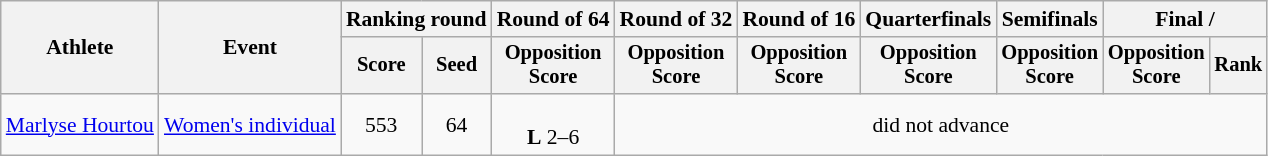<table class="wikitable" style="font-size:90%">
<tr>
<th rowspan=2>Athlete</th>
<th rowspan=2>Event</th>
<th colspan="2">Ranking round</th>
<th>Round of 64</th>
<th>Round of 32</th>
<th>Round of 16</th>
<th>Quarterfinals</th>
<th>Semifinals</th>
<th colspan="2">Final / </th>
</tr>
<tr style="font-size:95%">
<th>Score</th>
<th>Seed</th>
<th>Opposition<br>Score</th>
<th>Opposition<br>Score</th>
<th>Opposition<br>Score</th>
<th>Opposition<br>Score</th>
<th>Opposition<br>Score</th>
<th>Opposition<br>Score</th>
<th>Rank</th>
</tr>
<tr align=center>
<td align=left><a href='#'>Marlyse Hourtou</a></td>
<td align=left><a href='#'>Women's individual</a></td>
<td>553</td>
<td>64</td>
<td><br><strong>L</strong> 2–6</td>
<td colspan=6>did not advance</td>
</tr>
</table>
